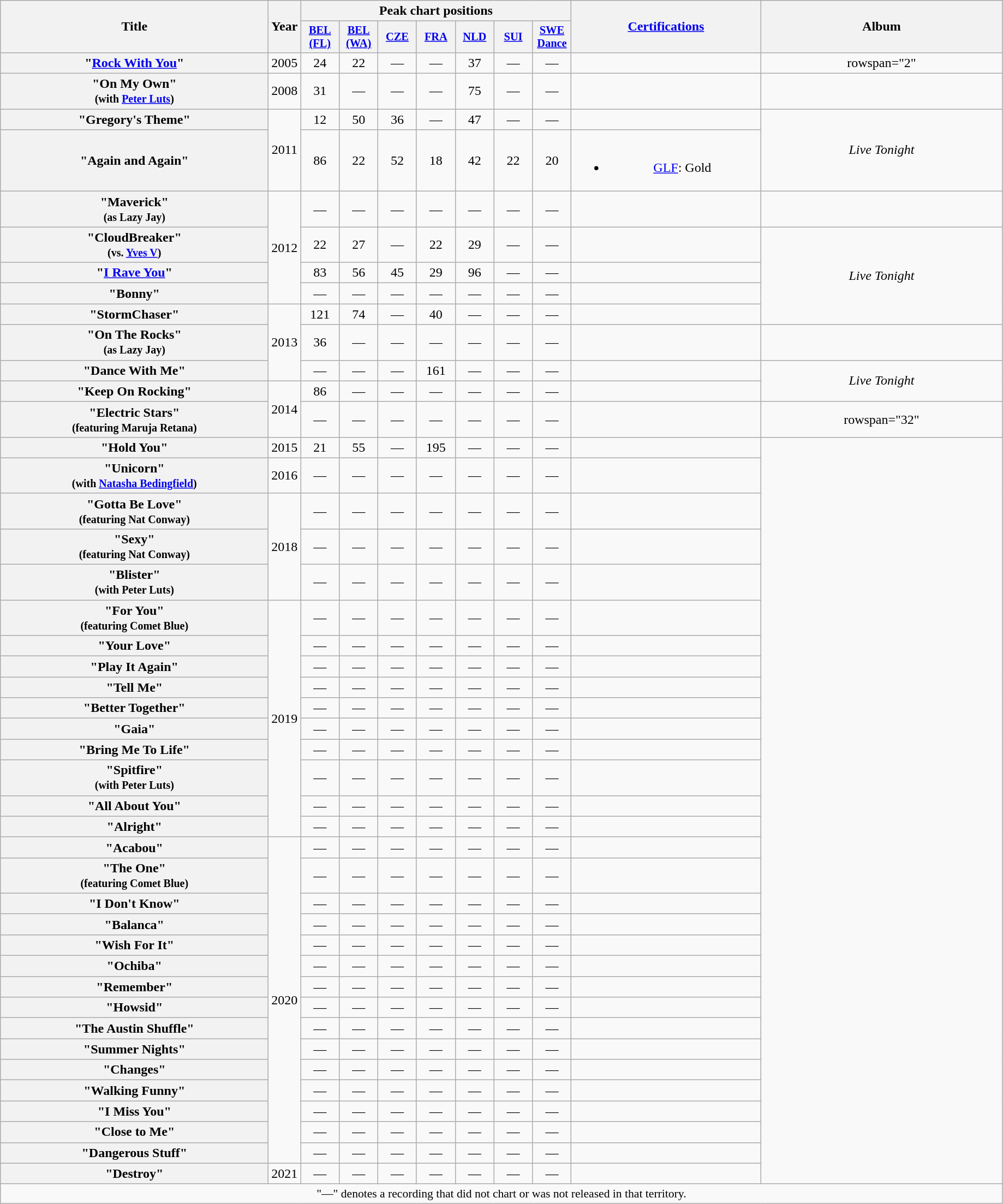<table class="wikitable plainrowheaders" style="text-align:center;" border="1">
<tr>
<th scope="col" rowspan="2" style="width:20em;">Title</th>
<th scope="col" rowspan="2">Year</th>
<th scope="col" colspan="7">Peak chart positions</th>
<th scope="col" rowspan="2" style="width:14em;"><a href='#'>Certifications</a></th>
<th scope="col" rowspan="2" style="width:18em;">Album</th>
</tr>
<tr>
<th scope="col" style="width:3em;font-size:85%;"><a href='#'>BEL<br>(FL)</a><br></th>
<th scope="col" style="width:3em;font-size:85%;"><a href='#'>BEL<br>(WA)</a><br></th>
<th scope="col" style="width:3em;font-size:85%;"><a href='#'>CZE</a><br></th>
<th scope="col" style="width:3em;font-size:85%;"><a href='#'>FRA</a><br></th>
<th scope="col" style="width:3em;font-size:85%;"><a href='#'>NLD</a><br></th>
<th scope="col" style="width:3em;font-size:85%;"><a href='#'>SUI</a><br></th>
<th scope="col" style="width:3em;font-size:85%;"><a href='#'>SWE<br>Dance</a><br></th>
</tr>
<tr>
<th scope="row">"<a href='#'>Rock With You</a>"</th>
<td>2005</td>
<td>24</td>
<td>22</td>
<td>—</td>
<td>—</td>
<td>37</td>
<td>—</td>
<td>—</td>
<td></td>
<td>rowspan="2" </td>
</tr>
<tr>
<th scope="row">"On My Own" <br><small>(with <a href='#'>Peter Luts</a>)</small></th>
<td>2008</td>
<td>31</td>
<td>—</td>
<td>—</td>
<td>—</td>
<td>75</td>
<td>—</td>
<td>—</td>
<td></td>
</tr>
<tr>
<th scope="row">"Gregory's Theme"</th>
<td rowspan="2">2011</td>
<td>12</td>
<td>50</td>
<td>36</td>
<td>—</td>
<td>47</td>
<td>—</td>
<td>—</td>
<td></td>
<td rowspan="2"><em>Live Tonight</em></td>
</tr>
<tr>
<th scope="row">"Again and Again"</th>
<td>86</td>
<td>22</td>
<td>52</td>
<td>18</td>
<td>42</td>
<td>22</td>
<td>20</td>
<td><br><ul><li><a href='#'>GLF</a>: Gold</li></ul></td>
</tr>
<tr>
<th scope="row">"Maverick" <br><small>(as Lazy Jay)</small></th>
<td rowspan="4">2012</td>
<td>—</td>
<td>—</td>
<td>—</td>
<td>—</td>
<td>—</td>
<td>—</td>
<td>—</td>
<td></td>
<td></td>
</tr>
<tr>
<th scope="row">"CloudBreaker" <br><small>(vs. <a href='#'>Yves V</a>)</small></th>
<td>22</td>
<td>27</td>
<td>—</td>
<td>22</td>
<td>29</td>
<td>—</td>
<td>—</td>
<td></td>
<td rowspan="4"><em>Live Tonight</em></td>
</tr>
<tr>
<th scope="row">"<a href='#'>I Rave You</a>"</th>
<td>83</td>
<td>56</td>
<td>45</td>
<td>29</td>
<td>96</td>
<td>—</td>
<td>—</td>
<td></td>
</tr>
<tr>
<th scope="row">"Bonny"</th>
<td>—</td>
<td>—</td>
<td>—</td>
<td>—</td>
<td>—</td>
<td>—</td>
<td>—</td>
<td></td>
</tr>
<tr>
<th scope="row">"StormChaser"</th>
<td rowspan="3">2013</td>
<td>121</td>
<td>74</td>
<td>—</td>
<td>40</td>
<td>—</td>
<td>—</td>
<td>—</td>
<td></td>
</tr>
<tr>
<th scope="row">"On The Rocks" <br><small>(as Lazy Jay)</small></th>
<td>36</td>
<td>—</td>
<td>—</td>
<td>—</td>
<td>—</td>
<td>—</td>
<td>—</td>
<td></td>
<td></td>
</tr>
<tr>
<th scope="row">"Dance With Me"</th>
<td>—</td>
<td>—</td>
<td>—</td>
<td>161</td>
<td>—</td>
<td>—</td>
<td>—</td>
<td></td>
<td rowspan="2"><em>Live Tonight</em></td>
</tr>
<tr>
<th scope="row">"Keep On Rocking"</th>
<td rowspan="2">2014</td>
<td>86</td>
<td>—</td>
<td>—</td>
<td>—</td>
<td>—</td>
<td>—</td>
<td>—</td>
<td></td>
</tr>
<tr>
<th scope="row">"Electric Stars" <br><small>(featuring Maruja Retana)</small></th>
<td>—</td>
<td>—</td>
<td>—</td>
<td>—</td>
<td>—</td>
<td>—</td>
<td>—</td>
<td></td>
<td>rowspan="32" </td>
</tr>
<tr>
<th scope="row">"Hold You"</th>
<td>2015</td>
<td>21</td>
<td>55</td>
<td>—</td>
<td>195</td>
<td>—</td>
<td>—</td>
<td>—</td>
<td></td>
</tr>
<tr>
<th scope="row">"Unicorn" <br><small>(with <a href='#'>Natasha Bedingfield</a>)</small></th>
<td>2016</td>
<td>—</td>
<td>—</td>
<td>—</td>
<td>—</td>
<td>—</td>
<td>—</td>
<td>—</td>
<td></td>
</tr>
<tr>
<th scope="row">"Gotta Be Love" <br><small>(featuring Nat Conway)</small></th>
<td rowspan="3">2018</td>
<td>—</td>
<td>—</td>
<td>—</td>
<td>—</td>
<td>—</td>
<td>—</td>
<td>—</td>
<td></td>
</tr>
<tr>
<th scope="row">"Sexy" <br><small>(featuring Nat Conway)</small></th>
<td>—</td>
<td>—</td>
<td>—</td>
<td>—</td>
<td>—</td>
<td>—</td>
<td>—</td>
<td></td>
</tr>
<tr>
<th scope="row">"Blister" <br><small>(with Peter Luts)</small></th>
<td>—</td>
<td>—</td>
<td>—</td>
<td>—</td>
<td>—</td>
<td>—</td>
<td>—</td>
<td></td>
</tr>
<tr>
<th scope="row">"For You" <br><small>(featuring Comet Blue)</small></th>
<td rowspan="10">2019</td>
<td>—</td>
<td>—</td>
<td>—</td>
<td>—</td>
<td>—</td>
<td>—</td>
<td>—</td>
<td></td>
</tr>
<tr>
<th scope="row">"Your Love"</th>
<td>—</td>
<td>—</td>
<td>—</td>
<td>—</td>
<td>—</td>
<td>—</td>
<td>—</td>
<td></td>
</tr>
<tr>
<th scope="row">"Play It Again"</th>
<td>—</td>
<td>—</td>
<td>—</td>
<td>—</td>
<td>—</td>
<td>—</td>
<td>—</td>
<td></td>
</tr>
<tr>
<th scope="row">"Tell Me"</th>
<td>—</td>
<td>—</td>
<td>—</td>
<td>—</td>
<td>—</td>
<td>—</td>
<td>—</td>
<td></td>
</tr>
<tr>
<th scope="row">"Better Together"</th>
<td>—</td>
<td>—</td>
<td>—</td>
<td>—</td>
<td>—</td>
<td>—</td>
<td>—</td>
<td></td>
</tr>
<tr>
<th scope="row">"Gaia"</th>
<td>—</td>
<td>—</td>
<td>—</td>
<td>—</td>
<td>—</td>
<td>—</td>
<td>—</td>
<td></td>
</tr>
<tr>
<th scope="row">"Bring Me To Life"</th>
<td>—</td>
<td>—</td>
<td>—</td>
<td>—</td>
<td>—</td>
<td>—</td>
<td>—</td>
<td></td>
</tr>
<tr>
<th scope="row">"Spitfire" <br><small>(with Peter Luts)</small></th>
<td>—</td>
<td>—</td>
<td>—</td>
<td>—</td>
<td>—</td>
<td>—</td>
<td>—</td>
<td></td>
</tr>
<tr>
<th scope="row">"All About You"</th>
<td>—</td>
<td>—</td>
<td>—</td>
<td>—</td>
<td>—</td>
<td>—</td>
<td>—</td>
<td></td>
</tr>
<tr>
<th scope="row">"Alright"</th>
<td>—</td>
<td>—</td>
<td>—</td>
<td>—</td>
<td>—</td>
<td>—</td>
<td>—</td>
<td></td>
</tr>
<tr>
<th scope="row">"Acabou"</th>
<td rowspan="15">2020</td>
<td>—</td>
<td>—</td>
<td>—</td>
<td>—</td>
<td>—</td>
<td>—</td>
<td>—</td>
<td></td>
</tr>
<tr>
<th scope="row">"The One" <br><small>(featuring Comet Blue)</small></th>
<td>—</td>
<td>—</td>
<td>—</td>
<td>—</td>
<td>—</td>
<td>—</td>
<td>—</td>
<td></td>
</tr>
<tr>
<th scope="row">"I Don't Know"</th>
<td>—</td>
<td>—</td>
<td>—</td>
<td>—</td>
<td>—</td>
<td>—</td>
<td>—</td>
<td></td>
</tr>
<tr>
<th scope="row">"Balanca"</th>
<td>—</td>
<td>—</td>
<td>—</td>
<td>—</td>
<td>—</td>
<td>—</td>
<td>—</td>
<td></td>
</tr>
<tr>
<th scope="row">"Wish For It"</th>
<td>—</td>
<td>—</td>
<td>—</td>
<td>—</td>
<td>—</td>
<td>—</td>
<td>—</td>
<td></td>
</tr>
<tr>
<th scope="row">"Ochiba"</th>
<td>—</td>
<td>—</td>
<td>—</td>
<td>—</td>
<td>—</td>
<td>—</td>
<td>—</td>
<td></td>
</tr>
<tr>
<th scope="row">"Remember"</th>
<td>—</td>
<td>—</td>
<td>—</td>
<td>—</td>
<td>—</td>
<td>—</td>
<td>—</td>
<td></td>
</tr>
<tr>
<th scope="row">"Howsid"</th>
<td>—</td>
<td>—</td>
<td>—</td>
<td>—</td>
<td>—</td>
<td>—</td>
<td>—</td>
<td></td>
</tr>
<tr>
<th scope="row">"The Austin Shuffle"</th>
<td>—</td>
<td>—</td>
<td>—</td>
<td>—</td>
<td>—</td>
<td>—</td>
<td>—</td>
<td></td>
</tr>
<tr>
<th scope="row">"Summer Nights"</th>
<td>—</td>
<td>—</td>
<td>—</td>
<td>—</td>
<td>—</td>
<td>—</td>
<td>—</td>
<td></td>
</tr>
<tr>
<th scope="row">"Changes"</th>
<td>—</td>
<td>—</td>
<td>—</td>
<td>—</td>
<td>—</td>
<td>—</td>
<td>—</td>
<td></td>
</tr>
<tr>
<th scope="row">"Walking Funny"</th>
<td>—</td>
<td>—</td>
<td>—</td>
<td>—</td>
<td>—</td>
<td>—</td>
<td>—</td>
<td></td>
</tr>
<tr>
<th scope="row">"I Miss You"</th>
<td>—</td>
<td>—</td>
<td>—</td>
<td>—</td>
<td>—</td>
<td>—</td>
<td>—</td>
<td></td>
</tr>
<tr>
<th scope="row">"Close to Me"</th>
<td>—</td>
<td>—</td>
<td>—</td>
<td>—</td>
<td>—</td>
<td>—</td>
<td>—</td>
<td></td>
</tr>
<tr>
<th scope="row">"Dangerous Stuff"</th>
<td>—</td>
<td>—</td>
<td>—</td>
<td>—</td>
<td>—</td>
<td>—</td>
<td>—</td>
<td></td>
</tr>
<tr>
<th scope="row">"Destroy"</th>
<td>2021</td>
<td>—</td>
<td>—</td>
<td>—</td>
<td>—</td>
<td>—</td>
<td>—</td>
<td>—</td>
<td></td>
</tr>
<tr>
<td colspan="14" style="font-size:90%">"—" denotes a recording that did not chart or was not released in that territory.</td>
</tr>
</table>
